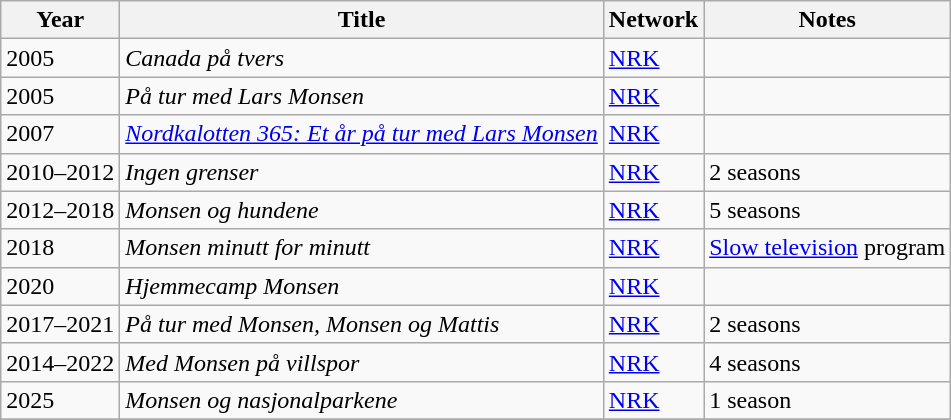<table class="wikitable">
<tr>
<th>Year</th>
<th>Title</th>
<th>Network</th>
<th>Notes</th>
</tr>
<tr>
<td>2005</td>
<td><em>Canada på tvers</em></td>
<td><a href='#'>NRK</a></td>
<td></td>
</tr>
<tr>
<td>2005</td>
<td><em>På tur med Lars Monsen</em></td>
<td><a href='#'>NRK</a></td>
<td></td>
</tr>
<tr>
<td>2007</td>
<td><em><a href='#'>Nordkalotten 365: Et år på tur med Lars Monsen</a></em></td>
<td><a href='#'>NRK</a></td>
<td></td>
</tr>
<tr>
<td>2010–2012</td>
<td><em>Ingen grenser</em></td>
<td><a href='#'>NRK</a></td>
<td>2 seasons</td>
</tr>
<tr>
<td>2012–2018</td>
<td><em>Monsen og hundene</em></td>
<td><a href='#'>NRK</a></td>
<td>5 seasons</td>
</tr>
<tr>
<td>2018</td>
<td><em>Monsen minutt for minutt</em></td>
<td><a href='#'>NRK</a></td>
<td><a href='#'>Slow television</a> program</td>
</tr>
<tr>
<td>2020</td>
<td><em>Hjemmecamp Monsen</em></td>
<td><a href='#'>NRK</a></td>
<td></td>
</tr>
<tr>
<td>2017–2021</td>
<td><em>På tur med Monsen, Monsen og Mattis</em></td>
<td><a href='#'>NRK</a></td>
<td>2 seasons</td>
</tr>
<tr>
<td>2014–2022</td>
<td><em>Med Monsen på villspor</em></td>
<td><a href='#'>NRK</a></td>
<td>4 seasons</td>
</tr>
<tr>
<td>2025</td>
<td><em>Monsen og nasjonalparkene</em></td>
<td><a href='#'>NRK</a></td>
<td>1 season</td>
</tr>
<tr>
</tr>
</table>
